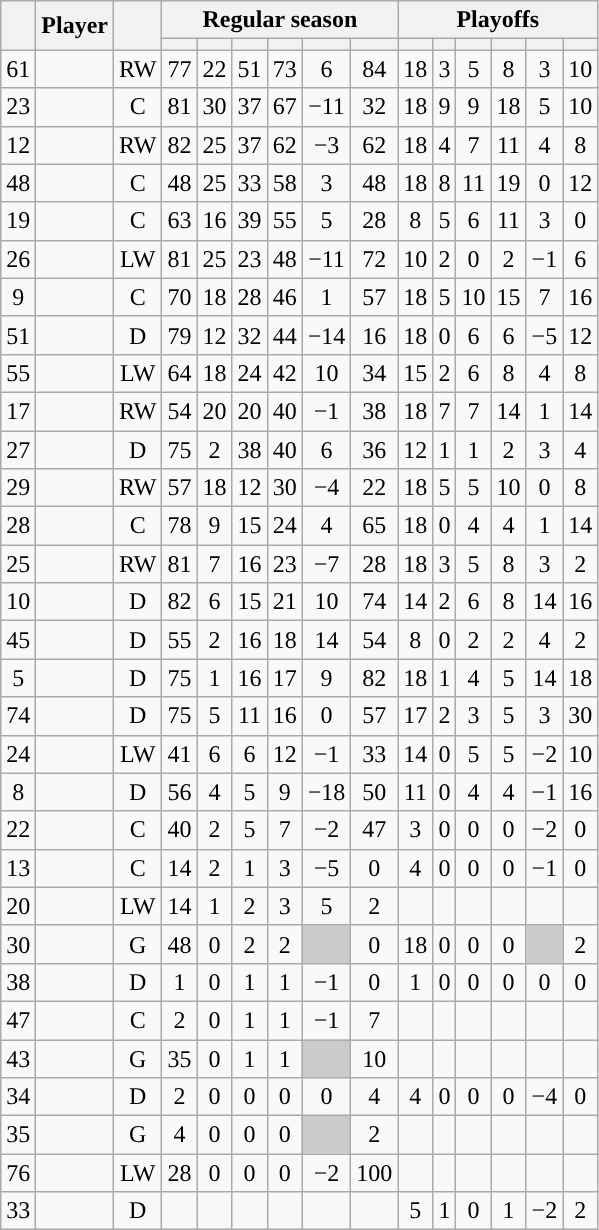<table class="wikitable sortable plainrowheaders" style="text-align:center;">
<tr>
<th scope="col" data-sort-type="number" rowspan="2"></th>
<th scope="col" rowspan="2">Player</th>
<th scope="col" rowspan="2"></th>
<th scope=colgroup colspan=6>Regular season</th>
<th scope=colgroup colspan=6>Playoffs</th>
</tr>
<tr>
<th scope="col" data-sort-type="number"></th>
<th scope="col" data-sort-type="number"></th>
<th scope="col" data-sort-type="number"></th>
<th scope="col" data-sort-type="number"></th>
<th scope="col" data-sort-type="number"></th>
<th scope="col" data-sort-type="number"></th>
<th scope="col" data-sort-type="number"></th>
<th scope="col" data-sort-type="number"></th>
<th scope="col" data-sort-type="number"></th>
<th scope="col" data-sort-type="number"></th>
<th scope="col" data-sort-type="number"></th>
<th scope="col" data-sort-type="number"></th>
</tr>
<tr>
<td scope="row">61</td>
<td align="left"></td>
<td>RW</td>
<td>77</td>
<td>22</td>
<td>51</td>
<td>73</td>
<td>6</td>
<td>84</td>
<td>18</td>
<td>3</td>
<td>5</td>
<td>8</td>
<td>3</td>
<td>10</td>
</tr>
<tr>
<td scope="row">23</td>
<td align="left"></td>
<td>C</td>
<td>81</td>
<td>30</td>
<td>37</td>
<td>67</td>
<td>−11</td>
<td>32</td>
<td>18</td>
<td>9</td>
<td>9</td>
<td>18</td>
<td>5</td>
<td>10</td>
</tr>
<tr>
<td scope="row">12</td>
<td align="left"></td>
<td>RW</td>
<td>82</td>
<td>25</td>
<td>37</td>
<td>62</td>
<td>−3</td>
<td>62</td>
<td>18</td>
<td>4</td>
<td>7</td>
<td>11</td>
<td>4</td>
<td>8</td>
</tr>
<tr>
<td scope="row">48</td>
<td align="left"></td>
<td>C</td>
<td>48</td>
<td>25</td>
<td>33</td>
<td>58</td>
<td>3</td>
<td>48</td>
<td>18</td>
<td>8</td>
<td>11</td>
<td>19</td>
<td>0</td>
<td>12</td>
</tr>
<tr>
<td scope="row">19</td>
<td align="left"></td>
<td>C</td>
<td>63</td>
<td>16</td>
<td>39</td>
<td>55</td>
<td>5</td>
<td>28</td>
<td>8</td>
<td>5</td>
<td>6</td>
<td>11</td>
<td>3</td>
<td>0</td>
</tr>
<tr>
<td scope="row">26</td>
<td align="left"></td>
<td>LW</td>
<td>81</td>
<td>25</td>
<td>23</td>
<td>48</td>
<td>−11</td>
<td>72</td>
<td>10</td>
<td>2</td>
<td>0</td>
<td>2</td>
<td>−1</td>
<td>6</td>
</tr>
<tr>
<td scope="row">9</td>
<td align="left"></td>
<td>C</td>
<td>70</td>
<td>18</td>
<td>28</td>
<td>46</td>
<td>1</td>
<td>57</td>
<td>18</td>
<td>5</td>
<td>10</td>
<td>15</td>
<td>7</td>
<td>16</td>
</tr>
<tr>
<td scope="row">51</td>
<td align="left"></td>
<td>D</td>
<td>79</td>
<td>12</td>
<td>32</td>
<td>44</td>
<td>−14</td>
<td>16</td>
<td>18</td>
<td>0</td>
<td>6</td>
<td>6</td>
<td>−5</td>
<td>12</td>
</tr>
<tr>
<td scope="row">55</td>
<td align="left"></td>
<td>LW</td>
<td>64</td>
<td>18</td>
<td>24</td>
<td>42</td>
<td>10</td>
<td>34</td>
<td>15</td>
<td>2</td>
<td>6</td>
<td>8</td>
<td>4</td>
<td>8</td>
</tr>
<tr>
<td scope="row">17</td>
<td align="left"></td>
<td>RW</td>
<td>54</td>
<td>20</td>
<td>20</td>
<td>40</td>
<td>−1</td>
<td>38</td>
<td>18</td>
<td>7</td>
<td>7</td>
<td>14</td>
<td>1</td>
<td>14</td>
</tr>
<tr>
<td scope="row">27</td>
<td align="left"></td>
<td>D</td>
<td>75</td>
<td>2</td>
<td>38</td>
<td>40</td>
<td>6</td>
<td>36</td>
<td>12</td>
<td>1</td>
<td>1</td>
<td>2</td>
<td>3</td>
<td>4</td>
</tr>
<tr>
<td scope="row">29</td>
<td align="left"></td>
<td>RW</td>
<td>57</td>
<td>18</td>
<td>12</td>
<td>30</td>
<td>−4</td>
<td>22</td>
<td>18</td>
<td>5</td>
<td>5</td>
<td>10</td>
<td>0</td>
<td>8</td>
</tr>
<tr>
<td scope="row">28</td>
<td align="left"></td>
<td>C</td>
<td>78</td>
<td>9</td>
<td>15</td>
<td>24</td>
<td>4</td>
<td>65</td>
<td>18</td>
<td>0</td>
<td>4</td>
<td>4</td>
<td>1</td>
<td>14</td>
</tr>
<tr>
<td scope="row">25</td>
<td align="left"></td>
<td>RW</td>
<td>81</td>
<td>7</td>
<td>16</td>
<td>23</td>
<td>−7</td>
<td>28</td>
<td>18</td>
<td>3</td>
<td>5</td>
<td>8</td>
<td>3</td>
<td>2</td>
</tr>
<tr>
<td scope="row">10</td>
<td align="left"></td>
<td>D</td>
<td>82</td>
<td>6</td>
<td>15</td>
<td>21</td>
<td>10</td>
<td>74</td>
<td>14</td>
<td>2</td>
<td>6</td>
<td>8</td>
<td>14</td>
<td>16</td>
</tr>
<tr>
<td scope="row">45</td>
<td align="left"></td>
<td>D</td>
<td>55</td>
<td>2</td>
<td>16</td>
<td>18</td>
<td>14</td>
<td>54</td>
<td>8</td>
<td>0</td>
<td>2</td>
<td>2</td>
<td>4</td>
<td>2</td>
</tr>
<tr>
<td scope="row">5</td>
<td align="left"></td>
<td>D</td>
<td>75</td>
<td>1</td>
<td>16</td>
<td>17</td>
<td>9</td>
<td>82</td>
<td>18</td>
<td>1</td>
<td>4</td>
<td>5</td>
<td>14</td>
<td>18</td>
</tr>
<tr>
<td scope="row">74</td>
<td align="left"></td>
<td>D</td>
<td>75</td>
<td>5</td>
<td>11</td>
<td>16</td>
<td>0</td>
<td>57</td>
<td>17</td>
<td>2</td>
<td>3</td>
<td>5</td>
<td>3</td>
<td>30</td>
</tr>
<tr>
<td scope="row">24</td>
<td align="left"></td>
<td>LW</td>
<td>41</td>
<td>6</td>
<td>6</td>
<td>12</td>
<td>−1</td>
<td>33</td>
<td>14</td>
<td>0</td>
<td>5</td>
<td>5</td>
<td>−2</td>
<td>10</td>
</tr>
<tr>
<td scope="row">8</td>
<td align="left"></td>
<td>D</td>
<td>56</td>
<td>4</td>
<td>5</td>
<td>9</td>
<td>−18</td>
<td>50</td>
<td>11</td>
<td>0</td>
<td>4</td>
<td>4</td>
<td>−1</td>
<td>16</td>
</tr>
<tr>
<td scope="row">22</td>
<td align="left"></td>
<td>C</td>
<td>40</td>
<td>2</td>
<td>5</td>
<td>7</td>
<td>−2</td>
<td>47</td>
<td>3</td>
<td>0</td>
<td>0</td>
<td>0</td>
<td>−2</td>
<td>0</td>
</tr>
<tr>
<td scope="row">13</td>
<td align="left"></td>
<td>C</td>
<td>14</td>
<td>2</td>
<td>1</td>
<td>3</td>
<td>−5</td>
<td>0</td>
<td>4</td>
<td>0</td>
<td>0</td>
<td>0</td>
<td>−1</td>
<td>0</td>
</tr>
<tr>
<td scope="row">20</td>
<td align="left"></td>
<td>LW</td>
<td>14</td>
<td>1</td>
<td>2</td>
<td>3</td>
<td>5</td>
<td>2</td>
<td></td>
<td></td>
<td></td>
<td></td>
<td></td>
<td></td>
</tr>
<tr>
<td scope="row">30</td>
<td align="left"></td>
<td>G</td>
<td>48</td>
<td>0</td>
<td>2</td>
<td>2</td>
<td style="background:#ccc"></td>
<td>0</td>
<td>18</td>
<td>0</td>
<td>0</td>
<td>0</td>
<td style="background:#ccc"></td>
<td>2</td>
</tr>
<tr>
<td scope="row">38</td>
<td align="left"></td>
<td>D</td>
<td>1</td>
<td>0</td>
<td>1</td>
<td>1</td>
<td>−1</td>
<td>0</td>
<td>1</td>
<td>0</td>
<td>0</td>
<td>0</td>
<td>0</td>
<td>0</td>
</tr>
<tr>
<td scope="row">47</td>
<td align="left"></td>
<td>C</td>
<td>2</td>
<td>0</td>
<td>1</td>
<td>1</td>
<td>−1</td>
<td>7</td>
<td></td>
<td></td>
<td></td>
<td></td>
<td></td>
<td></td>
</tr>
<tr>
<td scope="row">43</td>
<td align="left"></td>
<td>G</td>
<td>35</td>
<td>0</td>
<td>1</td>
<td>1</td>
<td style="background:#ccc"></td>
<td>10</td>
<td></td>
<td></td>
<td></td>
<td></td>
<td></td>
<td></td>
</tr>
<tr>
<td scope="row">34</td>
<td align="left"></td>
<td>D</td>
<td>2</td>
<td>0</td>
<td>0</td>
<td>0</td>
<td>0</td>
<td>4</td>
<td>4</td>
<td>0</td>
<td>0</td>
<td>0</td>
<td>−4</td>
<td>0</td>
</tr>
<tr>
<td scope="row">35</td>
<td align="left"></td>
<td>G</td>
<td>4</td>
<td>0</td>
<td>0</td>
<td>0</td>
<td style="background:#ccc"></td>
<td>2</td>
<td></td>
<td></td>
<td></td>
<td></td>
<td></td>
<td></td>
</tr>
<tr>
<td scope="row">76</td>
<td align="left"></td>
<td>LW</td>
<td>28</td>
<td>0</td>
<td>0</td>
<td>0</td>
<td>−2</td>
<td>100</td>
<td></td>
<td></td>
<td></td>
<td></td>
<td></td>
<td></td>
</tr>
<tr>
<td scope="row">33</td>
<td align="left"></td>
<td>D</td>
<td></td>
<td></td>
<td></td>
<td></td>
<td></td>
<td></td>
<td>5</td>
<td>1</td>
<td>0</td>
<td>1</td>
<td>−2</td>
<td>2</td>
</tr>
</table>
